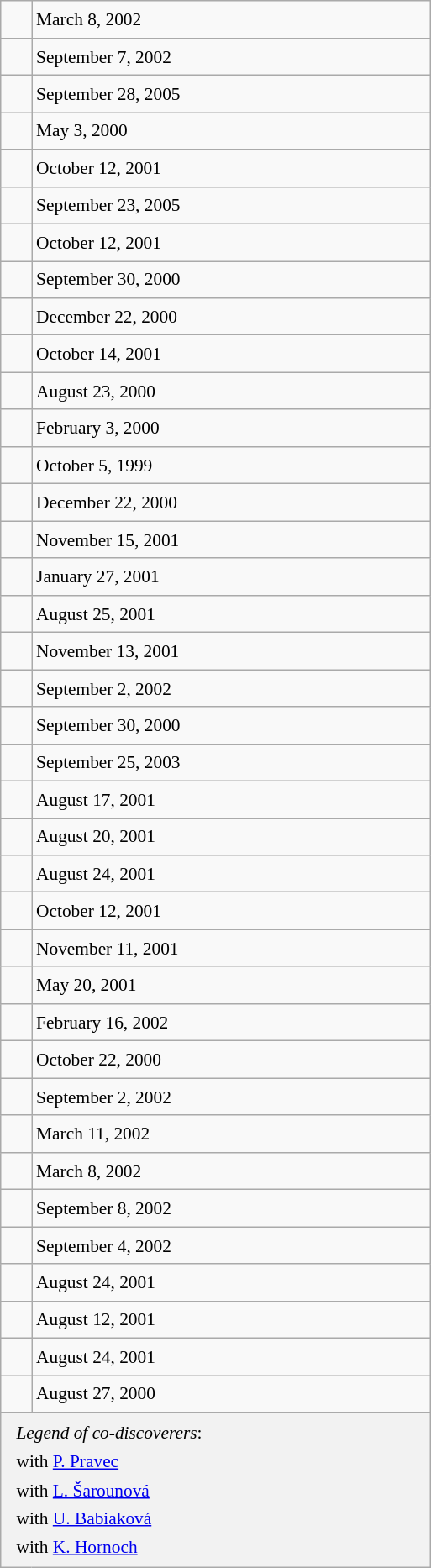<table class="wikitable" style="font-size: 89%; float: left; width: 24em; margin-right: 1em; line-height: 1.6em !important;">
<tr>
<td> </td>
<td>March 8, 2002</td>
</tr>
<tr>
<td> </td>
<td>September 7, 2002</td>
</tr>
<tr>
<td></td>
<td>September 28, 2005</td>
</tr>
<tr>
<td></td>
<td>May 3, 2000</td>
</tr>
<tr>
<td></td>
<td>October 12, 2001</td>
</tr>
<tr>
<td></td>
<td>September 23, 2005</td>
</tr>
<tr>
<td></td>
<td>October 12, 2001</td>
</tr>
<tr>
<td> </td>
<td>September 30, 2000</td>
</tr>
<tr>
<td> </td>
<td>December 22, 2000</td>
</tr>
<tr>
<td> </td>
<td>October 14, 2001</td>
</tr>
<tr>
<td> </td>
<td>August 23, 2000</td>
</tr>
<tr>
<td></td>
<td>February 3, 2000</td>
</tr>
<tr>
<td></td>
<td>October 5, 1999</td>
</tr>
<tr>
<td> </td>
<td>December 22, 2000</td>
</tr>
<tr>
<td> </td>
<td>November 15, 2001</td>
</tr>
<tr>
<td></td>
<td>January 27, 2001</td>
</tr>
<tr>
<td> </td>
<td>August 25, 2001</td>
</tr>
<tr>
<td></td>
<td>November 13, 2001</td>
</tr>
<tr>
<td></td>
<td>September 2, 2002</td>
</tr>
<tr>
<td> </td>
<td>September 30, 2000</td>
</tr>
<tr>
<td></td>
<td>September 25, 2003</td>
</tr>
<tr>
<td> </td>
<td>August 17, 2001</td>
</tr>
<tr>
<td> </td>
<td>August 20, 2001</td>
</tr>
<tr>
<td> </td>
<td>August 24, 2001</td>
</tr>
<tr>
<td></td>
<td>October 12, 2001</td>
</tr>
<tr>
<td></td>
<td>November 11, 2001</td>
</tr>
<tr>
<td> </td>
<td>May 20, 2001</td>
</tr>
<tr>
<td> </td>
<td>February 16, 2002</td>
</tr>
<tr>
<td></td>
<td>October 22, 2000</td>
</tr>
<tr>
<td> </td>
<td>September 2, 2002</td>
</tr>
<tr>
<td></td>
<td>March 11, 2002</td>
</tr>
<tr>
<td> </td>
<td>March 8, 2002</td>
</tr>
<tr>
<td> </td>
<td>September 8, 2002</td>
</tr>
<tr>
<td></td>
<td>September 4, 2002</td>
</tr>
<tr>
<td> </td>
<td>August 24, 2001</td>
</tr>
<tr>
<td></td>
<td>August 12, 2001</td>
</tr>
<tr>
<td> </td>
<td>August 24, 2001</td>
</tr>
<tr>
<td> </td>
<td>August 27, 2000</td>
</tr>
<tr>
<th colspan=2 style="font-weight: normal; text-align: left; padding: 4px 12px;"><em>Legend of co-discoverers</em>:<br> with <a href='#'>P. Pravec</a><br> with <a href='#'>L. Šarounová</a><br> with <a href='#'>U. Babiaková</a><br> with <a href='#'>K. Hornoch</a></th>
</tr>
</table>
